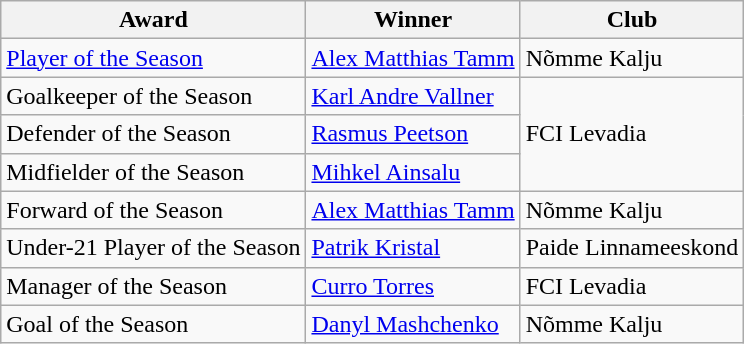<table class="wikitable">
<tr>
<th>Award</th>
<th>Winner</th>
<th>Club</th>
</tr>
<tr>
<td><a href='#'>Player of the Season</a></td>
<td> <a href='#'>Alex Matthias Tamm</a></td>
<td>Nõmme Kalju</td>
</tr>
<tr>
<td>Goalkeeper of the Season</td>
<td> <a href='#'>Karl Andre Vallner</a></td>
<td rowspan=3>FCI Levadia</td>
</tr>
<tr>
<td>Defender of the Season</td>
<td> <a href='#'>Rasmus Peetson</a></td>
</tr>
<tr>
<td>Midfielder of the Season</td>
<td> <a href='#'>Mihkel Ainsalu</a></td>
</tr>
<tr>
<td>Forward of the Season</td>
<td> <a href='#'>Alex Matthias Tamm</a></td>
<td>Nõmme Kalju</td>
</tr>
<tr>
<td>Under-21 Player of the Season</td>
<td> <a href='#'>Patrik Kristal</a></td>
<td>Paide Linnameeskond</td>
</tr>
<tr>
<td>Manager of the Season</td>
<td> <a href='#'>Curro Torres</a></td>
<td>FCI Levadia</td>
</tr>
<tr>
<td>Goal of the Season</td>
<td> <a href='#'>Danyl Mashchenko</a></td>
<td>Nõmme Kalju</td>
</tr>
</table>
